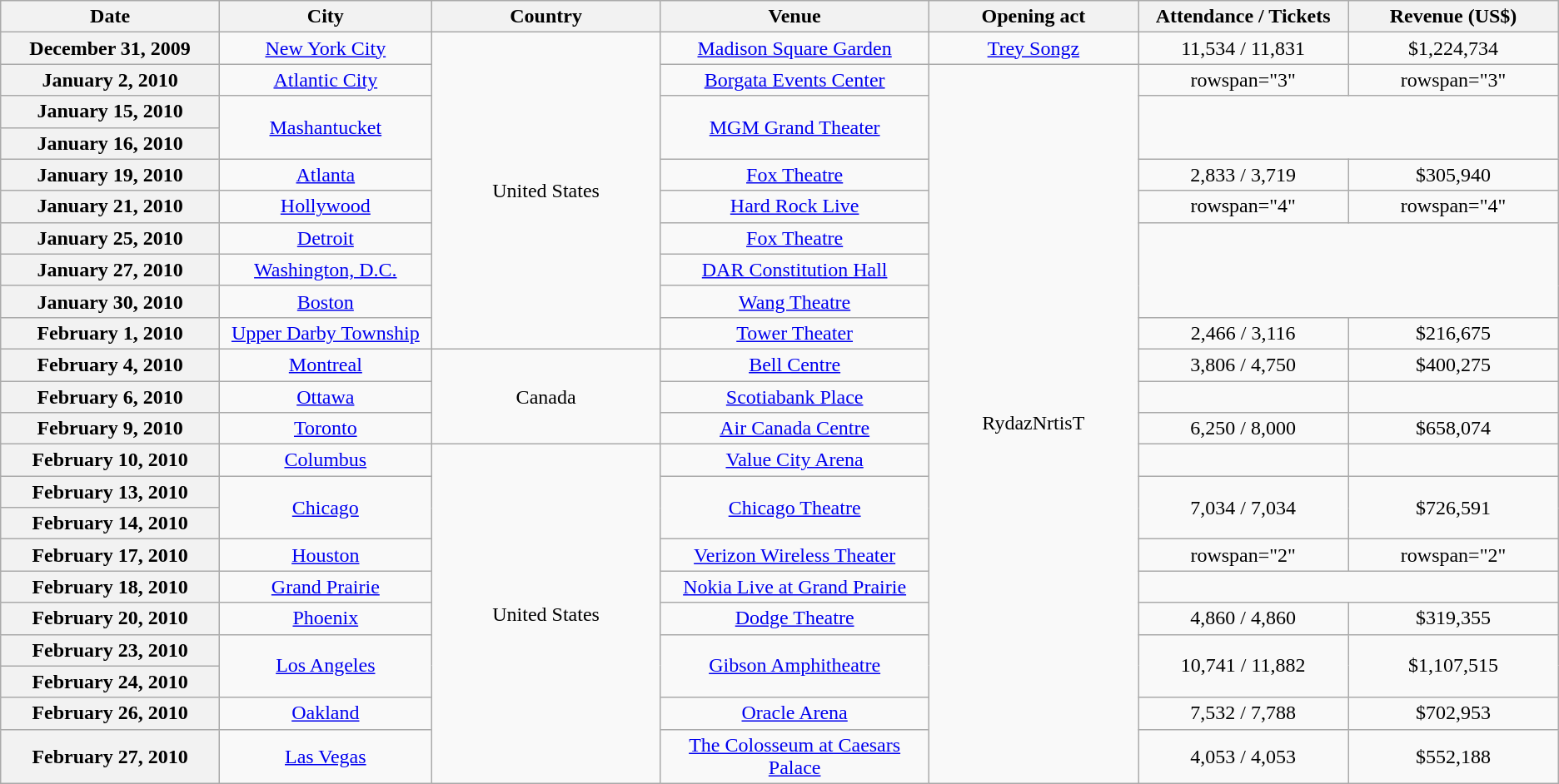<table class="wikitable plainrowheaders" style="text-align:center;">
<tr>
<th scope="col" style="width:13em;">Date</th>
<th scope="col" style="width:12em;">City</th>
<th scope="col" style="width:14em;">Country</th>
<th scope="col" style="width:16em;">Venue</th>
<th scope="col" style="width:12em;">Opening act</th>
<th scope="col" style="width:12em;">Attendance / Tickets</th>
<th scope="col" style="width:12em;">Revenue (US$)</th>
</tr>
<tr>
<th scope="row">December 31, 2009</th>
<td><a href='#'>New York City</a></td>
<td rowspan="10">United States</td>
<td><a href='#'>Madison Square Garden</a></td>
<td><a href='#'>Trey Songz</a></td>
<td>11,534 / 11,831</td>
<td>$1,224,734</td>
</tr>
<tr>
<th scope="row">January 2, 2010</th>
<td><a href='#'>Atlantic City</a></td>
<td><a href='#'>Borgata Events Center</a></td>
<td rowspan="22">RydazNrtisT</td>
<td>rowspan="3" </td>
<td>rowspan="3" </td>
</tr>
<tr>
<th scope="row">January 15, 2010</th>
<td rowspan="2"><a href='#'>Mashantucket</a></td>
<td rowspan="2"><a href='#'>MGM Grand Theater</a></td>
</tr>
<tr>
<th scope="row">January 16, 2010</th>
</tr>
<tr>
<th scope="row">January 19, 2010</th>
<td><a href='#'>Atlanta</a></td>
<td><a href='#'>Fox Theatre</a></td>
<td>2,833 / 3,719</td>
<td>$305,940</td>
</tr>
<tr>
<th scope="row">January 21, 2010</th>
<td><a href='#'>Hollywood</a></td>
<td><a href='#'>Hard Rock Live</a></td>
<td>rowspan="4" </td>
<td>rowspan="4" </td>
</tr>
<tr>
<th scope="row">January 25, 2010</th>
<td><a href='#'>Detroit</a></td>
<td><a href='#'>Fox Theatre</a></td>
</tr>
<tr>
<th scope="row">January 27, 2010</th>
<td><a href='#'>Washington, D.C.</a></td>
<td><a href='#'>DAR Constitution Hall</a></td>
</tr>
<tr>
<th scope="row">January 30, 2010</th>
<td><a href='#'>Boston</a></td>
<td><a href='#'>Wang Theatre</a></td>
</tr>
<tr>
<th scope="row">February 1, 2010</th>
<td><a href='#'>Upper Darby Township</a></td>
<td><a href='#'>Tower Theater</a></td>
<td>2,466 / 3,116</td>
<td>$216,675</td>
</tr>
<tr>
<th scope="row">February 4, 2010</th>
<td><a href='#'>Montreal</a></td>
<td rowspan="3">Canada</td>
<td><a href='#'>Bell Centre</a></td>
<td>3,806 / 4,750</td>
<td>$400,275</td>
</tr>
<tr>
<th scope="row">February 6, 2010</th>
<td><a href='#'>Ottawa</a></td>
<td><a href='#'>Scotiabank Place</a></td>
<td></td>
<td></td>
</tr>
<tr>
<th scope="row">February 9, 2010</th>
<td><a href='#'>Toronto</a></td>
<td><a href='#'>Air Canada Centre</a></td>
<td>6,250 / 8,000</td>
<td>$658,074</td>
</tr>
<tr>
<th scope="row">February 10, 2010</th>
<td><a href='#'>Columbus</a></td>
<td rowspan="10">United States</td>
<td><a href='#'>Value City Arena</a></td>
<td></td>
<td></td>
</tr>
<tr>
<th scope="row">February 13, 2010</th>
<td rowspan="2"><a href='#'>Chicago</a></td>
<td rowspan="2"><a href='#'>Chicago Theatre</a></td>
<td rowspan="2">7,034 / 7,034</td>
<td rowspan="2">$726,591</td>
</tr>
<tr>
<th scope="row">February 14, 2010</th>
</tr>
<tr>
<th scope="row">February 17, 2010</th>
<td><a href='#'>Houston</a></td>
<td><a href='#'>Verizon Wireless Theater</a></td>
<td>rowspan="2" </td>
<td>rowspan="2" </td>
</tr>
<tr>
<th scope="row">February 18, 2010</th>
<td><a href='#'>Grand Prairie</a></td>
<td><a href='#'>Nokia Live at Grand Prairie</a></td>
</tr>
<tr>
<th scope="row">February 20, 2010</th>
<td><a href='#'>Phoenix</a></td>
<td><a href='#'>Dodge Theatre</a></td>
<td>4,860 / 4,860</td>
<td>$319,355</td>
</tr>
<tr>
<th scope="row">February 23, 2010</th>
<td rowspan="2"><a href='#'>Los Angeles</a></td>
<td rowspan="2"><a href='#'>Gibson Amphitheatre</a></td>
<td rowspan="2">10,741 / 11,882</td>
<td rowspan="2">$1,107,515</td>
</tr>
<tr>
<th scope="row">February 24, 2010</th>
</tr>
<tr>
<th scope="row">February 26, 2010</th>
<td><a href='#'>Oakland</a></td>
<td><a href='#'>Oracle Arena</a></td>
<td>7,532 / 7,788</td>
<td>$702,953</td>
</tr>
<tr>
<th scope="row">February 27, 2010</th>
<td><a href='#'>Las Vegas</a></td>
<td><a href='#'>The Colosseum at Caesars Palace</a></td>
<td>4,053 / 4,053</td>
<td>$552,188</td>
</tr>
</table>
